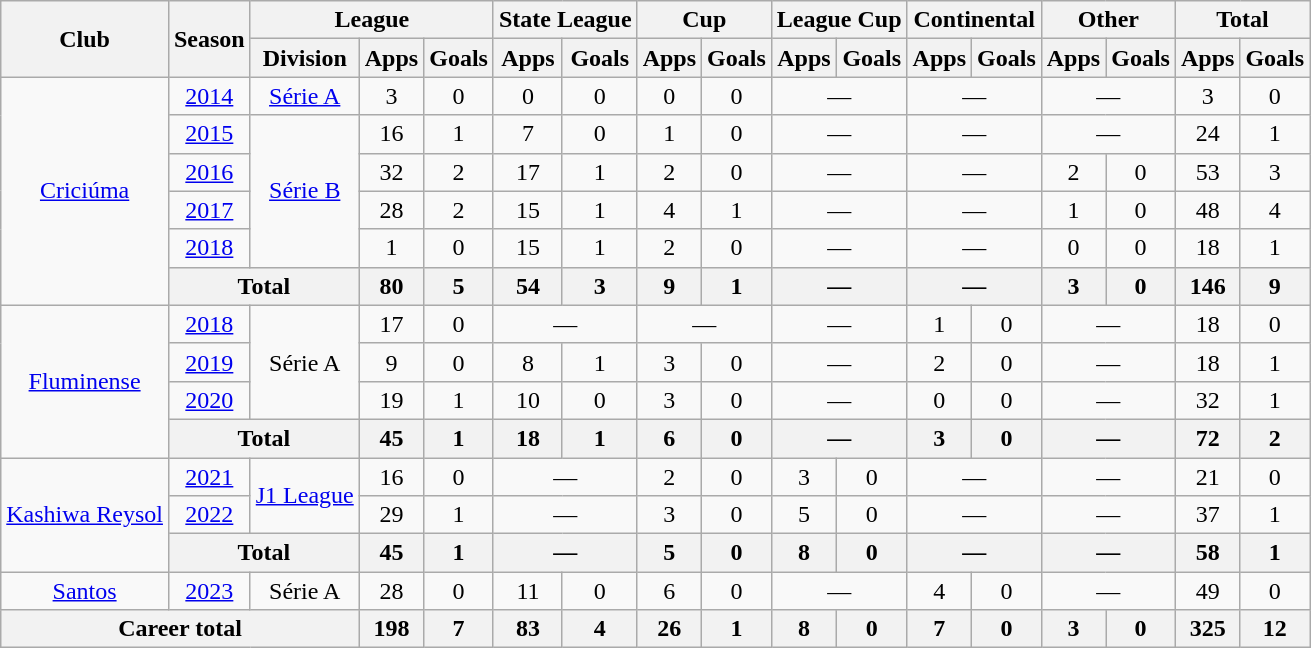<table class="wikitable" style="text-align: center">
<tr>
<th rowspan="2">Club</th>
<th rowspan="2">Season</th>
<th colspan="3">League</th>
<th colspan="2">State League</th>
<th colspan="2">Cup</th>
<th colspan="2">League Cup</th>
<th colspan="2">Continental</th>
<th colspan="2">Other</th>
<th colspan="2">Total</th>
</tr>
<tr>
<th>Division</th>
<th>Apps</th>
<th>Goals</th>
<th>Apps</th>
<th>Goals</th>
<th>Apps</th>
<th>Goals</th>
<th>Apps</th>
<th>Goals</th>
<th>Apps</th>
<th>Goals</th>
<th>Apps</th>
<th>Goals</th>
<th>Apps</th>
<th>Goals</th>
</tr>
<tr>
<td rowspan="6"><a href='#'>Criciúma</a></td>
<td><a href='#'>2014</a></td>
<td><a href='#'>Série A</a></td>
<td>3</td>
<td>0</td>
<td>0</td>
<td>0</td>
<td>0</td>
<td>0</td>
<td colspan="2">—</td>
<td colspan="2">—</td>
<td colspan="2">—</td>
<td>3</td>
<td>0</td>
</tr>
<tr>
<td><a href='#'>2015</a></td>
<td rowspan="4"><a href='#'>Série B</a></td>
<td>16</td>
<td>1</td>
<td>7</td>
<td>0</td>
<td>1</td>
<td>0</td>
<td colspan="2">—</td>
<td colspan="2">—</td>
<td colspan="2">—</td>
<td>24</td>
<td>1</td>
</tr>
<tr>
<td><a href='#'>2016</a></td>
<td>32</td>
<td>2</td>
<td>17</td>
<td>1</td>
<td>2</td>
<td>0</td>
<td colspan="2">—</td>
<td colspan="2">—</td>
<td>2</td>
<td>0</td>
<td>53</td>
<td>3</td>
</tr>
<tr>
<td><a href='#'>2017</a></td>
<td>28</td>
<td>2</td>
<td>15</td>
<td>1</td>
<td>4</td>
<td>1</td>
<td colspan="2">—</td>
<td colspan="2">—</td>
<td>1</td>
<td>0</td>
<td>48</td>
<td>4</td>
</tr>
<tr>
<td><a href='#'>2018</a></td>
<td>1</td>
<td>0</td>
<td>15</td>
<td>1</td>
<td>2</td>
<td>0</td>
<td colspan="2">—</td>
<td colspan="2">—</td>
<td>0</td>
<td>0</td>
<td>18</td>
<td>1</td>
</tr>
<tr>
<th colspan="2">Total</th>
<th>80</th>
<th>5</th>
<th>54</th>
<th>3</th>
<th>9</th>
<th>1</th>
<th colspan="2">—</th>
<th colspan="2">—</th>
<th>3</th>
<th>0</th>
<th>146</th>
<th>9</th>
</tr>
<tr>
<td rowspan="4"><a href='#'>Fluminense</a></td>
<td><a href='#'>2018</a></td>
<td rowspan="3">Série A</td>
<td>17</td>
<td>0</td>
<td colspan="2">—</td>
<td colspan="2">—</td>
<td colspan="2">—</td>
<td>1</td>
<td>0</td>
<td colspan="2">—</td>
<td>18</td>
<td>0</td>
</tr>
<tr>
<td><a href='#'>2019</a></td>
<td>9</td>
<td>0</td>
<td>8</td>
<td>1</td>
<td>3</td>
<td>0</td>
<td colspan="2">—</td>
<td>2</td>
<td>0</td>
<td colspan="2">—</td>
<td>18</td>
<td>1</td>
</tr>
<tr>
<td><a href='#'>2020</a></td>
<td>19</td>
<td>1</td>
<td>10</td>
<td>0</td>
<td>3</td>
<td>0</td>
<td colspan="2">—</td>
<td>0</td>
<td>0</td>
<td colspan="2">—</td>
<td>32</td>
<td>1</td>
</tr>
<tr>
<th colspan="2">Total</th>
<th>45</th>
<th>1</th>
<th>18</th>
<th>1</th>
<th>6</th>
<th>0</th>
<th colspan="2">—</th>
<th>3</th>
<th>0</th>
<th colspan="2">—</th>
<th>72</th>
<th>2</th>
</tr>
<tr>
<td rowspan=3"><a href='#'>Kashiwa Reysol</a></td>
<td><a href='#'>2021</a></td>
<td rowspan="2"><a href='#'>J1 League</a></td>
<td>16</td>
<td>0</td>
<td colspan="2">—</td>
<td>2</td>
<td>0</td>
<td>3</td>
<td>0</td>
<td colspan="2">—</td>
<td colspan="2">—</td>
<td>21</td>
<td>0</td>
</tr>
<tr>
<td><a href='#'>2022</a></td>
<td>29</td>
<td>1</td>
<td colspan="2">—</td>
<td>3</td>
<td>0</td>
<td>5</td>
<td>0</td>
<td colspan="2">—</td>
<td colspan="2">—</td>
<td>37</td>
<td>1</td>
</tr>
<tr>
<th colspan="2">Total</th>
<th>45</th>
<th>1</th>
<th colspan="2">—</th>
<th>5</th>
<th>0</th>
<th>8</th>
<th>0</th>
<th colspan="2">—</th>
<th colspan="2">—</th>
<th>58</th>
<th>1</th>
</tr>
<tr>
<td><a href='#'>Santos</a></td>
<td><a href='#'>2023</a></td>
<td>Série A</td>
<td>28</td>
<td>0</td>
<td>11</td>
<td>0</td>
<td>6</td>
<td>0</td>
<td colspan="2">—</td>
<td>4</td>
<td>0</td>
<td colspan="2">—</td>
<td>49</td>
<td>0</td>
</tr>
<tr>
<th colspan="3"><strong>Career total</strong></th>
<th>198</th>
<th>7</th>
<th>83</th>
<th>4</th>
<th>26</th>
<th>1</th>
<th>8</th>
<th>0</th>
<th>7</th>
<th>0</th>
<th>3</th>
<th>0</th>
<th>325</th>
<th>12</th>
</tr>
</table>
